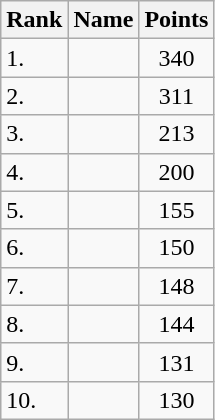<table class="wikitable sortable">
<tr>
<th>Rank</th>
<th>Name</th>
<th>Points</th>
</tr>
<tr>
<td>1.</td>
<td></td>
<td align=center>340</td>
</tr>
<tr>
<td>2.</td>
<td></td>
<td align=center>311</td>
</tr>
<tr>
<td>3.</td>
<td></td>
<td align=center>213</td>
</tr>
<tr>
<td>4.</td>
<td></td>
<td align=center>200</td>
</tr>
<tr>
<td>5.</td>
<td></td>
<td align=center>155</td>
</tr>
<tr>
<td>6.</td>
<td></td>
<td align=center>150</td>
</tr>
<tr>
<td>7.</td>
<td></td>
<td align=center>148</td>
</tr>
<tr>
<td>8.</td>
<td></td>
<td align=center>144</td>
</tr>
<tr>
<td>9.</td>
<td></td>
<td align=center>131</td>
</tr>
<tr>
<td>10.</td>
<td></td>
<td align=center>130</td>
</tr>
</table>
